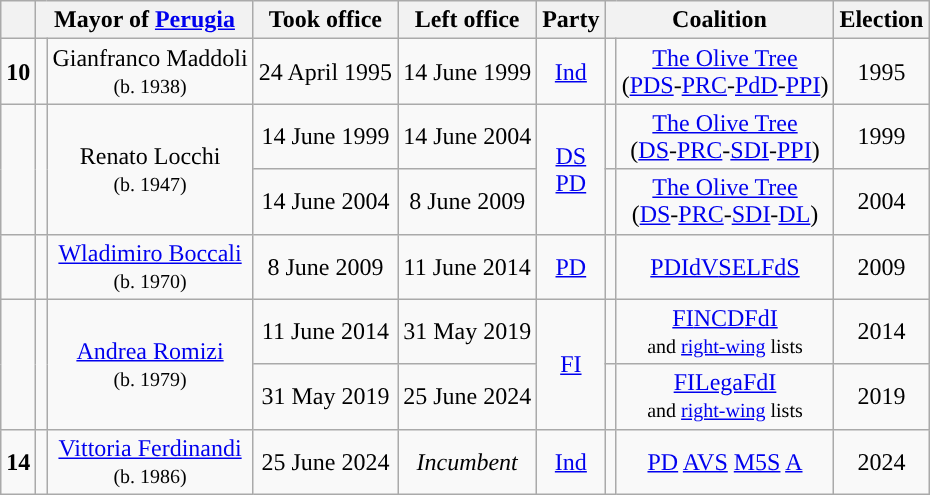<table class="wikitable" style="text-align: center;">
<tr>
<th><br></th>
<th colspan="2">Mayor of <a href='#'>Perugia</a></th>
<th>Took office</th>
<th>Left office</th>
<th>Party</th>
<th colspan="2">Coalition</th>
<th>Election</th>
</tr>
<tr>
<td rowspan="1" style="background: "><strong>10</strong></td>
<td rowspan="1"></td>
<td rowspan="1">Gianfranco Maddoli<br><small>(b. 1938)</small></td>
<td rowspan="1">24 April 1995</td>
<td rowspan="1">14 June 1999</td>
<td rowspan="1"><a href='#'>Ind</a></td>
<td style="background: "></td>
<td><a href='#'>The Olive Tree</a><br>(<a href='#'>PDS</a>-<a href='#'>PRC</a>-<a href='#'>PdD</a>-<a href='#'>PPI</a>)</td>
<td>1995</td>
</tr>
<tr>
<td rowspan="2" style="background: "><strong></strong></td>
<td rowspan="2"></td>
<td rowspan="2">Renato Locchi<br><small>(b. 1947)</small></td>
<td>14 June 1999</td>
<td>14 June 2004</td>
<td rowspan="2"><a href='#'>DS</a><br><a href='#'>PD</a></td>
<td style="background: "></td>
<td><a href='#'>The Olive Tree</a><br>(<a href='#'>DS</a>-<a href='#'>PRC</a>-<a href='#'>SDI</a>-<a href='#'>PPI</a>)</td>
<td>1999</td>
</tr>
<tr>
<td>14 June 2004</td>
<td>8 June 2009</td>
<td style="background: "></td>
<td><a href='#'>The Olive Tree</a><br>(<a href='#'>DS</a>-<a href='#'>PRC</a>-<a href='#'>SDI</a>-<a href='#'>DL</a>)</td>
<td>2004</td>
</tr>
<tr>
<td rowspan="1" style="background: "><strong></strong></td>
<td rowspan="1"></td>
<td rowspan="1"><a href='#'>Wladimiro Boccali</a><br><small>(b. 1970)</small></td>
<td rowspan="1">8 June 2009</td>
<td rowspan="1">11 June 2014</td>
<td rowspan="1"><a href='#'>PD</a></td>
<td style="background: "></td>
<td><a href='#'>PD</a><a href='#'>IdV</a><a href='#'>SEL</a><a href='#'>FdS</a></td>
<td>2009</td>
</tr>
<tr>
<td rowspan="2" style="background: "><strong></strong></td>
<td rowspan="2"></td>
<td rowspan="2"><a href='#'>Andrea Romizi</a><br><small>(b. 1979)</small></td>
<td>11 June 2014</td>
<td>31 May 2019</td>
<td rowspan="2"><a href='#'>FI</a></td>
<td style="background: "></td>
<td><a href='#'>FI</a><a href='#'>NCD</a><a href='#'>FdI</a><br><small>and <a href='#'>right-wing</a> lists</small></td>
<td>2014</td>
</tr>
<tr>
<td>31 May 2019</td>
<td>25 June 2024</td>
<td style="background: "></td>
<td><a href='#'>FI</a><a href='#'>Lega</a><a href='#'>FdI</a><br><small>and <a href='#'>right-wing</a> lists</small></td>
<td>2019</td>
</tr>
<tr>
<td style="background: "><strong>14</strong></td>
<td></td>
<td><a href='#'>Vittoria Ferdinandi</a><br><small>(b. 1986)</small></td>
<td>25 June 2024</td>
<td><em>Incumbent</em></td>
<td><a href='#'>Ind</a></td>
<td style="background: "></td>
<td><a href='#'>PD</a>  <a href='#'>AVS</a>  <a href='#'>M5S</a>  <a href='#'>A</a></td>
<td>2024</td>
</tr>
</table>
